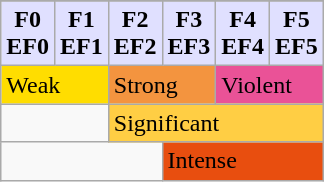<table class="wikitable" style="float: right;">
<tr>
</tr>
<tr>
<th style="background: #e0e0ff;"><strong>F0<br>EF0</strong></th>
<th style="background: #e0e0ff;"><strong>F1<br>EF1</strong></th>
<th style="background: #e0e0ff;"><strong>F2<br>EF2</strong></th>
<th style="background: #e0e0ff;"><strong>F3<br>EF3</strong></th>
<th style="background: #e0e0ff;"><strong>F4<br>EF4</strong></th>
<th style="background: #e0e0ff;"><strong>F5<br>EF5</strong></th>
</tr>
<tr>
<td colspan="2" style="background: #fd0;">Weak</td>
<td colspan="2" style="background: #f3943f;">Strong</td>
<td colspan="2" style="background: #ea5297;">Violent</td>
</tr>
<tr>
<td colspan="2"></td>
<td colspan="4" style="background: #ffce44;">Significant</td>
</tr>
<tr>
<td colspan="3"></td>
<td colspan="3" style="background: #e84e0f;">Intense</td>
</tr>
</table>
